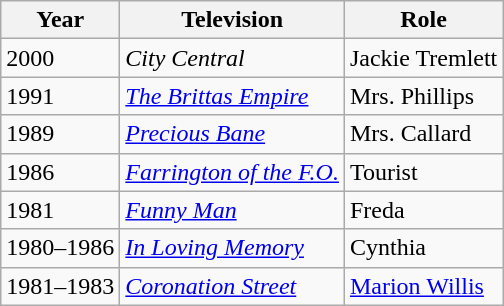<table class="wikitable" border="1">
<tr>
<th>Year</th>
<th>Television</th>
<th>Role</th>
</tr>
<tr>
<td>2000</td>
<td><em>City Central</em></td>
<td>Jackie Tremlett</td>
</tr>
<tr>
<td>1991</td>
<td><em><a href='#'>The Brittas Empire</a></em></td>
<td>Mrs. Phillips</td>
</tr>
<tr>
<td>1989</td>
<td><em><a href='#'>Precious Bane</a></em></td>
<td>Mrs. Callard</td>
</tr>
<tr>
<td>1986</td>
<td><em><a href='#'>Farrington of the F.O.</a></em></td>
<td>Tourist</td>
</tr>
<tr>
<td>1981</td>
<td><em><a href='#'>Funny Man</a></em></td>
<td>Freda</td>
</tr>
<tr>
<td>1980–1986</td>
<td><em><a href='#'>In Loving Memory</a></em></td>
<td>Cynthia</td>
</tr>
<tr>
<td>1981–1983</td>
<td><em><a href='#'>Coronation Street</a></em></td>
<td><a href='#'>Marion Willis</a></td>
</tr>
</table>
